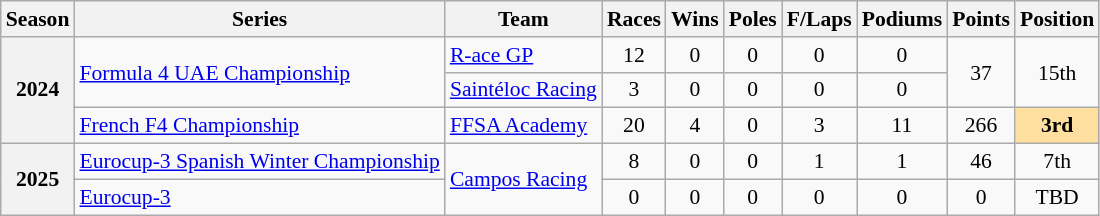<table class="wikitable" style="font-size: 90%; text-align:center">
<tr>
<th>Season</th>
<th>Series</th>
<th>Team</th>
<th>Races</th>
<th>Wins</th>
<th>Poles</th>
<th>F/Laps</th>
<th>Podiums</th>
<th>Points</th>
<th>Position</th>
</tr>
<tr>
<th rowspan="3">2024</th>
<td rowspan="2" align="left" nowrap><a href='#'>Formula 4 UAE Championship</a></td>
<td align="left"><a href='#'>R-ace GP</a></td>
<td>12</td>
<td>0</td>
<td>0</td>
<td>0</td>
<td>0</td>
<td rowspan="2">37</td>
<td rowspan="2">15th</td>
</tr>
<tr>
<td align="left" nowrap><a href='#'>Saintéloc Racing</a></td>
<td>3</td>
<td>0</td>
<td>0</td>
<td>0</td>
<td>0</td>
</tr>
<tr>
<td align="left"><a href='#'>French F4 Championship</a></td>
<td align="left"><a href='#'>FFSA Academy</a></td>
<td>20</td>
<td>4</td>
<td>0</td>
<td>3</td>
<td>11</td>
<td>266</td>
<td style="background:#FFDF9F"><strong>3rd</strong></td>
</tr>
<tr>
<th rowspan="2">2025</th>
<td align=left><a href='#'>Eurocup-3 Spanish Winter Championship</a></td>
<td rowspan="2" align=left><a href='#'>Campos Racing</a></td>
<td>8</td>
<td>0</td>
<td>0</td>
<td>1</td>
<td>1</td>
<td>46</td>
<td>7th</td>
</tr>
<tr>
<td align=left><a href='#'>Eurocup-3</a></td>
<td>0</td>
<td>0</td>
<td>0</td>
<td>0</td>
<td>0</td>
<td>0</td>
<td>TBD</td>
</tr>
</table>
